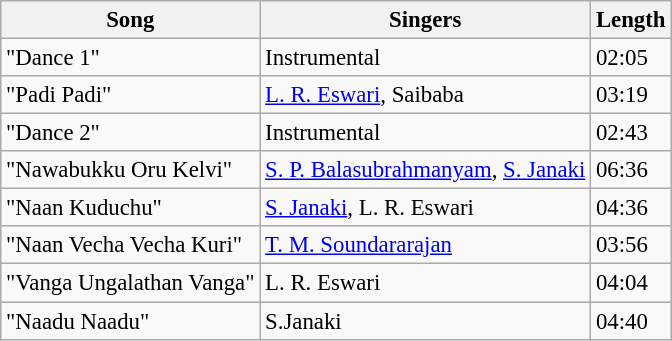<table class="wikitable" style="font-size:95%;">
<tr>
<th>Song</th>
<th>Singers</th>
<th>Length</th>
</tr>
<tr>
<td>"Dance 1"</td>
<td>Instrumental</td>
<td>02:05</td>
</tr>
<tr>
<td>"Padi Padi"</td>
<td><a href='#'>L. R. Eswari</a>, Saibaba</td>
<td>03:19</td>
</tr>
<tr>
<td>"Dance 2"</td>
<td>Instrumental</td>
<td>02:43</td>
</tr>
<tr>
<td>"Nawabukku Oru Kelvi"</td>
<td><a href='#'>S. P. Balasubrahmanyam</a>, <a href='#'>S. Janaki</a></td>
<td>06:36</td>
</tr>
<tr>
<td>"Naan Kuduchu"</td>
<td><a href='#'>S. Janaki</a>, L. R. Eswari</td>
<td>04:36</td>
</tr>
<tr>
<td>"Naan Vecha Vecha Kuri"</td>
<td><a href='#'>T. M. Soundararajan</a></td>
<td>03:56</td>
</tr>
<tr>
<td>"Vanga Ungalathan Vanga"</td>
<td>L. R. Eswari</td>
<td>04:04</td>
</tr>
<tr>
<td>"Naadu Naadu"</td>
<td>S.Janaki</td>
<td>04:40</td>
</tr>
</table>
